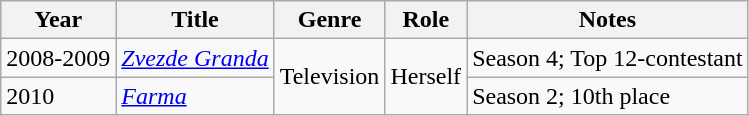<table class="wikitable">
<tr>
<th>Year</th>
<th>Title</th>
<th>Genre</th>
<th>Role</th>
<th>Notes</th>
</tr>
<tr>
<td>2008-2009</td>
<td><em><a href='#'>Zvezde Granda</a></em></td>
<td rowspan="2">Television</td>
<td rowspan="2">Herself</td>
<td>Season 4; Top 12-contestant</td>
</tr>
<tr>
<td>2010</td>
<td><em><a href='#'>Farma</a></em></td>
<td>Season 2; 10th place</td>
</tr>
</table>
